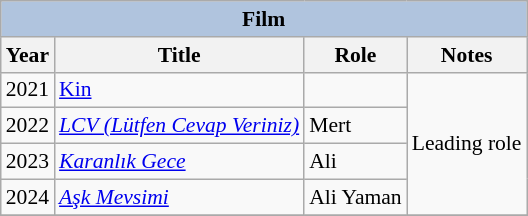<table class="wikitable" style="font-size: 90%;">
<tr>
<th colspan="4" style="background:LightSteelBlue">Film</th>
</tr>
<tr>
<th>Year</th>
<th>Title</th>
<th>Role</th>
<th>Notes</th>
</tr>
<tr>
<td>2021</td>
<td><a href='#'>Kin</a></td>
<td></td>
<td rowspan="4">Leading role</td>
</tr>
<tr>
<td>2022</td>
<td><em><a href='#'>LCV (Lütfen Cevap Veriniz)</a></em></td>
<td>Mert</td>
</tr>
<tr>
<td>2023</td>
<td><em><a href='#'>Karanlık Gece</a></em></td>
<td>Ali</td>
</tr>
<tr>
<td>2024</td>
<td><em><a href='#'>Aşk Mevsimi</a></em></td>
<td>Ali Yaman</td>
</tr>
<tr>
</tr>
</table>
